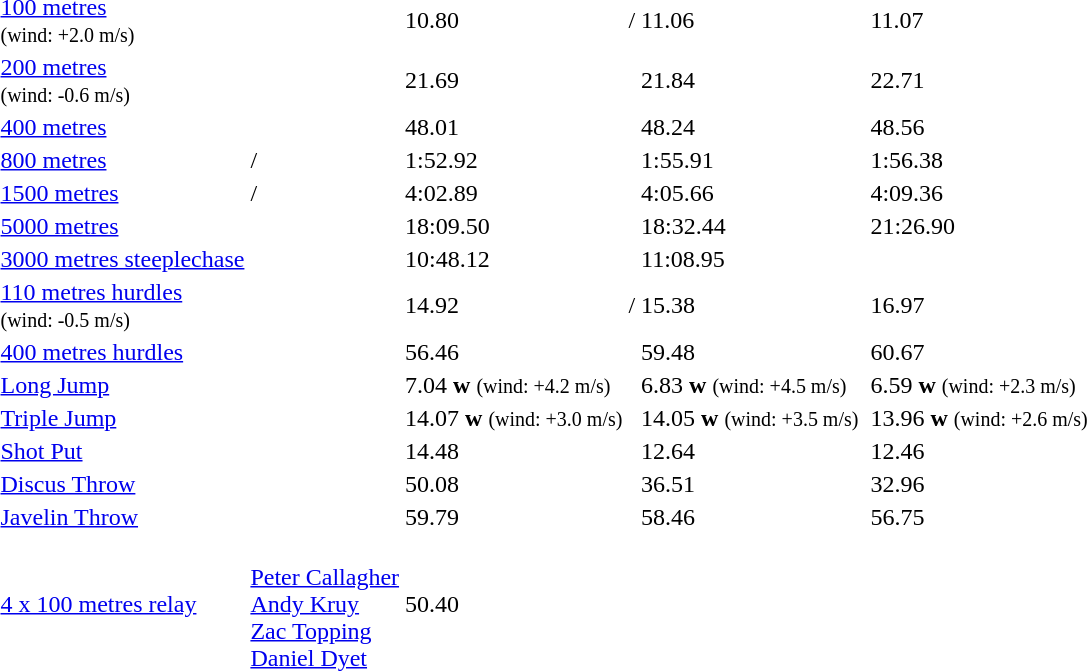<table>
<tr>
<td><a href='#'>100 metres</a> <br> <small>(wind: +2.0 m/s)</small></td>
<td></td>
<td>10.80</td>
<td>/</td>
<td>11.06</td>
<td></td>
<td>11.07</td>
</tr>
<tr>
<td><a href='#'>200 metres</a> <br> <small>(wind: -0.6 m/s)</small></td>
<td></td>
<td>21.69</td>
<td></td>
<td>21.84</td>
<td></td>
<td>22.71</td>
</tr>
<tr>
<td><a href='#'>400 metres</a></td>
<td></td>
<td>48.01</td>
<td></td>
<td>48.24</td>
<td></td>
<td>48.56</td>
</tr>
<tr>
<td><a href='#'>800 metres</a></td>
<td>/</td>
<td>1:52.92</td>
<td></td>
<td>1:55.91</td>
<td></td>
<td>1:56.38</td>
</tr>
<tr>
<td><a href='#'>1500 metres</a></td>
<td>/</td>
<td>4:02.89</td>
<td></td>
<td>4:05.66</td>
<td></td>
<td>4:09.36</td>
</tr>
<tr>
<td><a href='#'>5000 metres</a></td>
<td></td>
<td>18:09.50</td>
<td></td>
<td>18:32.44</td>
<td></td>
<td>21:26.90</td>
</tr>
<tr>
<td><a href='#'>3000 metres steeplechase</a></td>
<td></td>
<td>10:48.12</td>
<td></td>
<td>11:08.95</td>
<td></td>
<td></td>
</tr>
<tr>
<td><a href='#'>110 metres hurdles</a> <br> <small>(wind: -0.5 m/s)</small></td>
<td></td>
<td>14.92</td>
<td>/</td>
<td>15.38</td>
<td></td>
<td>16.97</td>
</tr>
<tr>
<td><a href='#'>400 metres hurdles</a></td>
<td></td>
<td>56.46</td>
<td></td>
<td>59.48</td>
<td></td>
<td>60.67</td>
</tr>
<tr>
<td><a href='#'>Long Jump</a></td>
<td></td>
<td>7.04 <strong>w</strong> <small>(wind: +4.2 m/s)</small></td>
<td></td>
<td>6.83 <strong>w</strong> <small>(wind: +4.5 m/s)</small></td>
<td></td>
<td>6.59 <strong>w</strong> <small>(wind: +2.3 m/s)</small></td>
</tr>
<tr>
<td><a href='#'>Triple Jump</a></td>
<td></td>
<td>14.07 <strong>w</strong> <small>(wind: +3.0 m/s)</small></td>
<td></td>
<td>14.05 <strong>w</strong> <small>(wind: +3.5 m/s)</small></td>
<td></td>
<td>13.96 <strong>w</strong> <small>(wind: +2.6 m/s)</small></td>
</tr>
<tr>
<td><a href='#'>Shot Put</a></td>
<td></td>
<td>14.48</td>
<td></td>
<td>12.64</td>
<td></td>
<td>12.46</td>
</tr>
<tr>
<td><a href='#'>Discus Throw</a></td>
<td></td>
<td>50.08</td>
<td></td>
<td>36.51</td>
<td></td>
<td>32.96</td>
</tr>
<tr>
<td><a href='#'>Javelin Throw</a></td>
<td></td>
<td>59.79</td>
<td></td>
<td>58.46</td>
<td></td>
<td>56.75</td>
</tr>
<tr>
<td><a href='#'>4 x 100 metres relay</a></td>
<td> <br> <a href='#'>Peter Callagher</a> <br> <a href='#'>Andy Kruy</a> <br> <a href='#'>Zac Topping</a> <br> <a href='#'>Daniel Dyet</a></td>
<td>50.40</td>
<td></td>
<td></td>
<td></td>
<td></td>
</tr>
</table>
